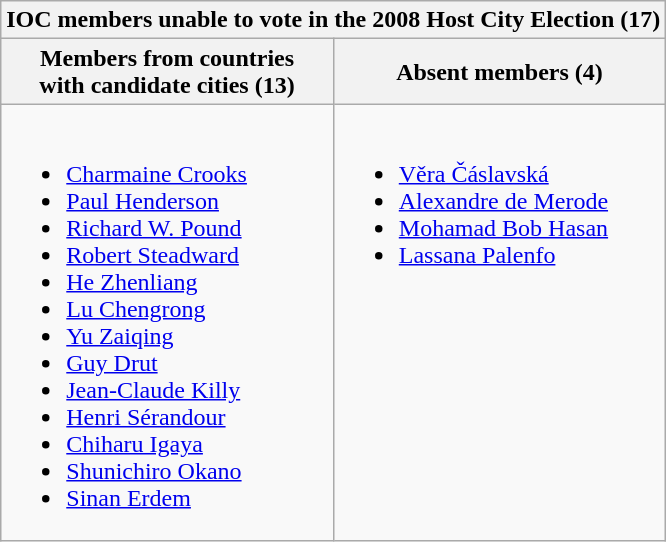<table class="wikitable">
<tr>
<th colspan=2>IOC members unable to vote in the 2008 Host City Election (17)</th>
</tr>
<tr>
<th>Members from countries<br>with candidate cities (13)</th>
<th>Absent members (4)</th>
</tr>
<tr valign=top>
<td width=50%><br><ul><li> <a href='#'>Charmaine Crooks</a></li><li> <a href='#'>Paul Henderson</a></li><li> <a href='#'>Richard W. Pound</a></li><li> <a href='#'>Robert Steadward</a></li><li> <a href='#'>He Zhenliang</a></li><li> <a href='#'>Lu Chengrong</a></li><li> <a href='#'>Yu Zaiqing</a></li><li> <a href='#'>Guy Drut</a></li><li> <a href='#'>Jean-Claude Killy</a></li><li> <a href='#'>Henri Sérandour</a></li><li> <a href='#'>Chiharu Igaya</a></li><li> <a href='#'>Shunichiro Okano</a></li><li> <a href='#'>Sinan Erdem</a></li></ul></td>
<td width=50%><br><ul><li> <a href='#'>Věra Čáslavská</a></li><li> <a href='#'>Alexandre de Merode</a></li><li> <a href='#'>Mohamad Bob Hasan</a></li><li> <a href='#'>Lassana Palenfo</a></li></ul></td>
</tr>
</table>
